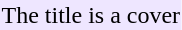<table claswikitable">
<tr>
<td style="background: #EEE6FF;">The title is a cover</td>
</tr>
</table>
